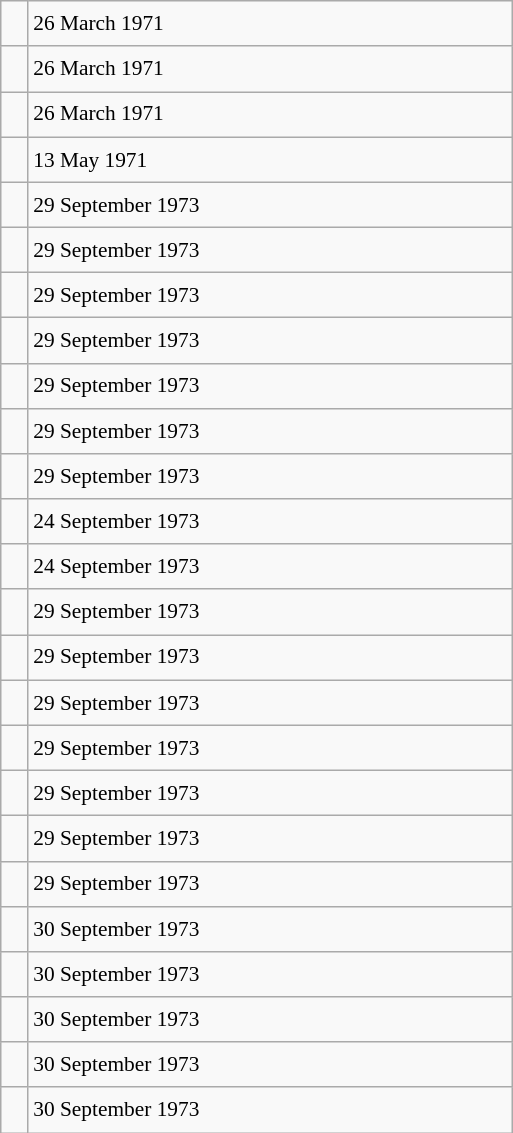<table class="wikitable" style="font-size: 89%; float: left; width: 24em; margin-right: 1em; line-height: 1.65em">
<tr>
<td></td>
<td>26 March 1971</td>
</tr>
<tr>
<td></td>
<td>26 March 1971</td>
</tr>
<tr>
<td></td>
<td>26 March 1971</td>
</tr>
<tr>
<td></td>
<td>13 May 1971</td>
</tr>
<tr>
<td></td>
<td>29 September 1973</td>
</tr>
<tr>
<td></td>
<td>29 September 1973</td>
</tr>
<tr>
<td></td>
<td>29 September 1973</td>
</tr>
<tr>
<td></td>
<td>29 September 1973</td>
</tr>
<tr>
<td></td>
<td>29 September 1973</td>
</tr>
<tr>
<td></td>
<td>29 September 1973</td>
</tr>
<tr>
<td></td>
<td>29 September 1973</td>
</tr>
<tr>
<td></td>
<td>24 September 1973</td>
</tr>
<tr>
<td></td>
<td>24 September 1973</td>
</tr>
<tr>
<td></td>
<td>29 September 1973</td>
</tr>
<tr>
<td></td>
<td>29 September 1973</td>
</tr>
<tr>
<td></td>
<td>29 September 1973</td>
</tr>
<tr>
<td></td>
<td>29 September 1973</td>
</tr>
<tr>
<td></td>
<td>29 September 1973</td>
</tr>
<tr>
<td></td>
<td>29 September 1973</td>
</tr>
<tr>
<td></td>
<td>29 September 1973</td>
</tr>
<tr>
<td></td>
<td>30 September 1973</td>
</tr>
<tr>
<td></td>
<td>30 September 1973</td>
</tr>
<tr>
<td></td>
<td>30 September 1973</td>
</tr>
<tr>
<td></td>
<td>30 September 1973</td>
</tr>
<tr>
<td></td>
<td>30 September 1973</td>
</tr>
</table>
